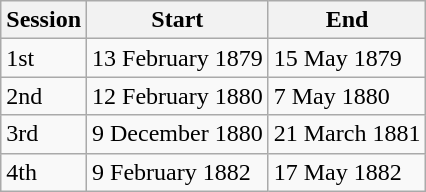<table class="wikitable">
<tr>
<th>Session</th>
<th>Start</th>
<th>End</th>
</tr>
<tr>
<td>1st</td>
<td>13 February 1879</td>
<td>15 May 1879</td>
</tr>
<tr>
<td>2nd</td>
<td>12 February 1880</td>
<td>7 May 1880</td>
</tr>
<tr>
<td>3rd</td>
<td>9 December 1880</td>
<td>21 March 1881</td>
</tr>
<tr>
<td>4th</td>
<td>9 February 1882</td>
<td>17 May 1882</td>
</tr>
</table>
